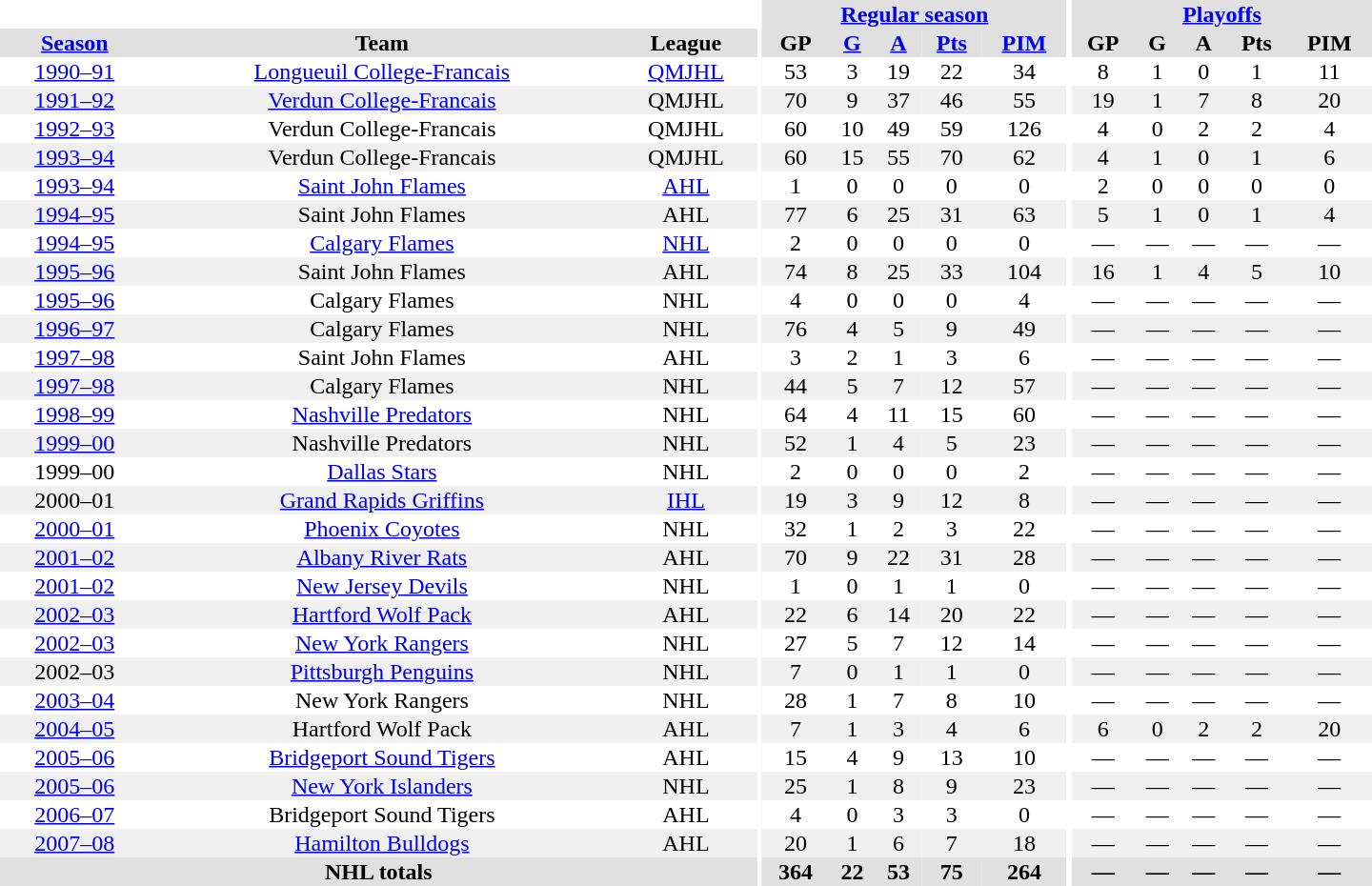<table border="0" cellpadding="1" cellspacing="0" style="text-align:center; width:60em">
<tr bgcolor="#e0e0e0">
<th colspan="3" bgcolor="#ffffff"></th>
<th rowspan="99" bgcolor="#ffffff"></th>
<th colspan="5"><a href='#'>Regular season</a></th>
<th rowspan="99" bgcolor="#ffffff"></th>
<th colspan="5"><a href='#'>Playoffs</a></th>
</tr>
<tr bgcolor="#e0e0e0">
<th><a href='#'>Season</a></th>
<th>Team</th>
<th>League</th>
<th>GP</th>
<th><a href='#'>G</a></th>
<th><a href='#'>A</a></th>
<th><a href='#'>Pts</a></th>
<th><a href='#'>PIM</a></th>
<th>GP</th>
<th>G</th>
<th>A</th>
<th>Pts</th>
<th>PIM</th>
</tr>
<tr>
<td><a href='#'>1990–91</a></td>
<td><a href='#'>Longueuil College-Francais</a></td>
<td><a href='#'>QMJHL</a></td>
<td>53</td>
<td>3</td>
<td>19</td>
<td>22</td>
<td>34</td>
<td>8</td>
<td>1</td>
<td>0</td>
<td>1</td>
<td>11</td>
</tr>
<tr bgcolor="#f0f0f0">
<td><a href='#'>1991–92</a></td>
<td><a href='#'>Verdun College-Francais</a></td>
<td>QMJHL</td>
<td>70</td>
<td>9</td>
<td>37</td>
<td>46</td>
<td>55</td>
<td>19</td>
<td>1</td>
<td>7</td>
<td>8</td>
<td>20</td>
</tr>
<tr>
<td><a href='#'>1992–93</a></td>
<td>Verdun College-Francais</td>
<td>QMJHL</td>
<td>60</td>
<td>10</td>
<td>49</td>
<td>59</td>
<td>126</td>
<td>4</td>
<td>0</td>
<td>2</td>
<td>2</td>
<td>4</td>
</tr>
<tr bgcolor="#f0f0f0">
<td><a href='#'>1993–94</a></td>
<td>Verdun College-Francais</td>
<td>QMJHL</td>
<td>60</td>
<td>15</td>
<td>55</td>
<td>70</td>
<td>62</td>
<td>4</td>
<td>1</td>
<td>0</td>
<td>1</td>
<td>6</td>
</tr>
<tr>
<td><a href='#'>1993–94</a></td>
<td><a href='#'>Saint John Flames</a></td>
<td><a href='#'>AHL</a></td>
<td>1</td>
<td>0</td>
<td>0</td>
<td>0</td>
<td>0</td>
<td>2</td>
<td>0</td>
<td>0</td>
<td>0</td>
<td>0</td>
</tr>
<tr bgcolor="#f0f0f0">
<td><a href='#'>1994–95</a></td>
<td>Saint John Flames</td>
<td>AHL</td>
<td>77</td>
<td>6</td>
<td>25</td>
<td>31</td>
<td>63</td>
<td>5</td>
<td>1</td>
<td>0</td>
<td>1</td>
<td>4</td>
</tr>
<tr ALIGN="center">
<td><a href='#'>1994–95</a></td>
<td><a href='#'>Calgary Flames</a></td>
<td><a href='#'>NHL</a></td>
<td>2</td>
<td>0</td>
<td>0</td>
<td>0</td>
<td>0</td>
<td>—</td>
<td>—</td>
<td>—</td>
<td>—</td>
<td>—</td>
</tr>
<tr bgcolor="#f0f0f0">
<td><a href='#'>1995–96</a></td>
<td>Saint John Flames</td>
<td>AHL</td>
<td>74</td>
<td>8</td>
<td>25</td>
<td>33</td>
<td>104</td>
<td>16</td>
<td>1</td>
<td>4</td>
<td>5</td>
<td>10</td>
</tr>
<tr ALIGN="center">
<td><a href='#'>1995–96</a></td>
<td>Calgary Flames</td>
<td>NHL</td>
<td>4</td>
<td>0</td>
<td>0</td>
<td>0</td>
<td>4</td>
<td>—</td>
<td>—</td>
<td>—</td>
<td>—</td>
<td>—</td>
</tr>
<tr bgcolor="#f0f0f0">
<td><a href='#'>1996–97</a></td>
<td>Calgary Flames</td>
<td>NHL</td>
<td>76</td>
<td>4</td>
<td>5</td>
<td>9</td>
<td>49</td>
<td>—</td>
<td>—</td>
<td>—</td>
<td>—</td>
<td>—</td>
</tr>
<tr>
<td><a href='#'>1997–98</a></td>
<td>Saint John Flames</td>
<td>AHL</td>
<td>3</td>
<td>2</td>
<td>1</td>
<td>3</td>
<td>6</td>
<td>—</td>
<td>—</td>
<td>—</td>
<td>—</td>
<td>—</td>
</tr>
<tr bgcolor="#f0f0f0">
<td><a href='#'>1997–98</a></td>
<td>Calgary Flames</td>
<td>NHL</td>
<td>44</td>
<td>5</td>
<td>7</td>
<td>12</td>
<td>57</td>
<td>—</td>
<td>—</td>
<td>—</td>
<td>—</td>
<td>—</td>
</tr>
<tr ALIGN="center">
<td><a href='#'>1998–99</a></td>
<td><a href='#'>Nashville Predators</a></td>
<td>NHL</td>
<td>64</td>
<td>4</td>
<td>11</td>
<td>15</td>
<td>60</td>
<td>—</td>
<td>—</td>
<td>—</td>
<td>—</td>
<td>—</td>
</tr>
<tr bgcolor="#f0f0f0">
<td><a href='#'>1999–00</a></td>
<td>Nashville Predators</td>
<td>NHL</td>
<td>52</td>
<td>1</td>
<td>4</td>
<td>5</td>
<td>23</td>
<td>—</td>
<td>—</td>
<td>—</td>
<td>—</td>
<td>—</td>
</tr>
<tr ALIGN="center">
<td>1999–00</td>
<td><a href='#'>Dallas Stars</a></td>
<td>NHL</td>
<td>2</td>
<td>0</td>
<td>0</td>
<td>0</td>
<td>2</td>
<td>—</td>
<td>—</td>
<td>—</td>
<td>—</td>
<td>—</td>
</tr>
<tr bgcolor="#f0f0f0">
<td>2000–01</td>
<td><a href='#'>Grand Rapids Griffins</a></td>
<td><a href='#'>IHL</a></td>
<td>19</td>
<td>3</td>
<td>9</td>
<td>12</td>
<td>8</td>
<td>—</td>
<td>—</td>
<td>—</td>
<td>—</td>
<td>—</td>
</tr>
<tr ALIGN="center">
<td><a href='#'>2000–01</a></td>
<td><a href='#'>Phoenix Coyotes</a></td>
<td>NHL</td>
<td>32</td>
<td>1</td>
<td>2</td>
<td>3</td>
<td>22</td>
<td>—</td>
<td>—</td>
<td>—</td>
<td>—</td>
<td>—</td>
</tr>
<tr bgcolor="#f0f0f0">
<td><a href='#'>2001–02</a></td>
<td><a href='#'>Albany River Rats</a></td>
<td>AHL</td>
<td>70</td>
<td>9</td>
<td>22</td>
<td>31</td>
<td>28</td>
<td>—</td>
<td>—</td>
<td>—</td>
<td>—</td>
<td>—</td>
</tr>
<tr ALIGN="center">
<td><a href='#'>2001–02</a></td>
<td><a href='#'>New Jersey Devils</a></td>
<td>NHL</td>
<td>1</td>
<td>0</td>
<td>1</td>
<td>1</td>
<td>0</td>
<td>—</td>
<td>—</td>
<td>—</td>
<td>—</td>
<td>—</td>
</tr>
<tr bgcolor="#f0f0f0">
<td><a href='#'>2002–03</a></td>
<td><a href='#'>Hartford Wolf Pack</a></td>
<td>AHL</td>
<td>22</td>
<td>6</td>
<td>14</td>
<td>20</td>
<td>22</td>
<td>—</td>
<td>—</td>
<td>—</td>
<td>—</td>
<td>—</td>
</tr>
<tr>
<td><a href='#'>2002–03</a></td>
<td><a href='#'>New York Rangers</a></td>
<td>NHL</td>
<td>27</td>
<td>5</td>
<td>7</td>
<td>12</td>
<td>14</td>
<td>—</td>
<td>—</td>
<td>—</td>
<td>—</td>
<td>—</td>
</tr>
<tr bgcolor="#f0f0f0">
<td>2002–03</td>
<td><a href='#'>Pittsburgh Penguins</a></td>
<td>NHL</td>
<td>7</td>
<td>0</td>
<td>1</td>
<td>1</td>
<td>0</td>
<td>—</td>
<td>—</td>
<td>—</td>
<td>—</td>
<td>—</td>
</tr>
<tr>
<td><a href='#'>2003–04</a></td>
<td>New York Rangers</td>
<td>NHL</td>
<td>28</td>
<td>1</td>
<td>7</td>
<td>8</td>
<td>10</td>
<td>—</td>
<td>—</td>
<td>—</td>
<td>—</td>
<td>—</td>
</tr>
<tr bgcolor="#f0f0f0">
<td><a href='#'>2004–05</a></td>
<td>Hartford Wolf Pack</td>
<td>AHL</td>
<td>7</td>
<td>1</td>
<td>3</td>
<td>4</td>
<td>6</td>
<td>6</td>
<td>0</td>
<td>2</td>
<td>2</td>
<td>20</td>
</tr>
<tr>
<td><a href='#'>2005–06</a></td>
<td><a href='#'>Bridgeport Sound Tigers</a></td>
<td>AHL</td>
<td>15</td>
<td>4</td>
<td>9</td>
<td>13</td>
<td>10</td>
<td>—</td>
<td>—</td>
<td>—</td>
<td>—</td>
<td>—</td>
</tr>
<tr bgcolor="#f0f0f0">
<td><a href='#'>2005–06</a></td>
<td><a href='#'>New York Islanders</a></td>
<td>NHL</td>
<td>25</td>
<td>1</td>
<td>8</td>
<td>9</td>
<td>23</td>
<td>—</td>
<td>—</td>
<td>—</td>
<td>—</td>
<td>—</td>
</tr>
<tr>
<td><a href='#'>2006–07</a></td>
<td>Bridgeport Sound Tigers</td>
<td>AHL</td>
<td>4</td>
<td>0</td>
<td>3</td>
<td>3</td>
<td>0</td>
<td>—</td>
<td>—</td>
<td>—</td>
<td>—</td>
<td>—</td>
</tr>
<tr bgcolor="#f0f0f0">
<td><a href='#'>2007–08</a></td>
<td><a href='#'>Hamilton Bulldogs</a></td>
<td>AHL</td>
<td>20</td>
<td>1</td>
<td>6</td>
<td>7</td>
<td>18</td>
<td>—</td>
<td>—</td>
<td>—</td>
<td>—</td>
<td>—</td>
</tr>
<tr bgcolor="#e0e0e0">
<th colspan="3">NHL totals</th>
<th>364</th>
<th>22</th>
<th>53</th>
<th>75</th>
<th>264</th>
<th>—</th>
<th>—</th>
<th>—</th>
<th>—</th>
<th>—</th>
</tr>
</table>
